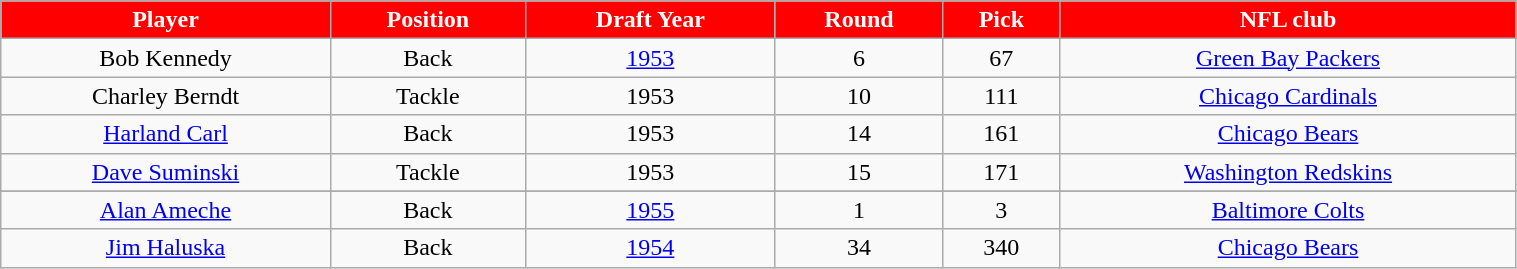<table class="wikitable" width="80%">
<tr align="center"  style="background:red;color:#FFFFFF;">
<td><strong>Player</strong></td>
<td><strong>Position</strong></td>
<td><strong>Draft Year</strong></td>
<td><strong>Round</strong></td>
<td><strong>Pick</strong></td>
<td><strong>NFL club</strong></td>
</tr>
<tr align="center" bgcolor="">
<td>Bob Kennedy</td>
<td>Back</td>
<td><a href='#'>1953</a></td>
<td>6</td>
<td>67</td>
<td><a href='#'>Green Bay Packers</a></td>
</tr>
<tr align="center" bgcolor="">
<td>Charley Berndt</td>
<td>Tackle</td>
<td>1953</td>
<td>10</td>
<td>111</td>
<td><a href='#'>Chicago Cardinals</a></td>
</tr>
<tr align="center" bgcolor="">
<td><a href='#'>Harland Carl</a></td>
<td>Back</td>
<td>1953</td>
<td>14</td>
<td>161</td>
<td><a href='#'>Chicago Bears</a></td>
</tr>
<tr align="center" bgcolor="">
<td><a href='#'>Dave Suminski</a></td>
<td>Tackle</td>
<td>1953</td>
<td>15</td>
<td>171</td>
<td><a href='#'>Washington Redskins</a></td>
</tr>
<tr align="center" bgcolor="">
</tr>
<tr align="center" bgcolor="">
<td><a href='#'>Alan Ameche</a></td>
<td>Back</td>
<td><a href='#'>1955</a></td>
<td>1</td>
<td>3</td>
<td><a href='#'>Baltimore Colts</a></td>
</tr>
<tr align="center" bgcolor="">
<td><a href='#'>Jim Haluska</a></td>
<td>Back</td>
<td><a href='#'>1954</a></td>
<td>34</td>
<td>340</td>
<td><a href='#'>Chicago Bears</a></td>
</tr>
</table>
